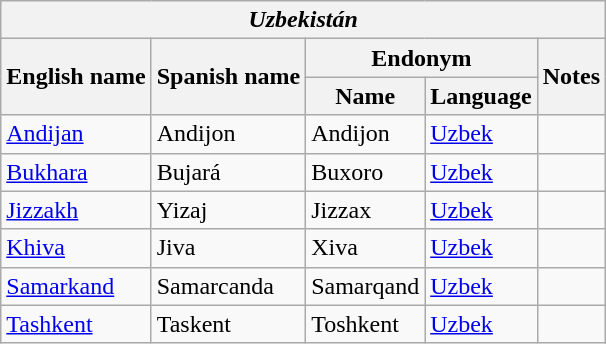<table class="wikitable sortable">
<tr>
<th colspan="5"> <em>Uzbekistán</em></th>
</tr>
<tr>
<th rowspan="2">English name</th>
<th rowspan="2">Spanish name</th>
<th colspan="2">Endonym</th>
<th rowspan="2">Notes</th>
</tr>
<tr>
<th>Name</th>
<th>Language</th>
</tr>
<tr>
<td><a href='#'>Andijan</a></td>
<td>Andijon</td>
<td>Andijon</td>
<td><a href='#'>Uzbek</a></td>
<td></td>
</tr>
<tr>
<td><a href='#'>Bukhara</a></td>
<td>Bujará</td>
<td>Buxoro</td>
<td><a href='#'>Uzbek</a></td>
<td></td>
</tr>
<tr>
<td><a href='#'>Jizzakh</a></td>
<td>Yizaj</td>
<td>Jizzax</td>
<td><a href='#'>Uzbek</a></td>
<td></td>
</tr>
<tr>
<td><a href='#'>Khiva</a></td>
<td>Jiva</td>
<td>Xiva</td>
<td><a href='#'>Uzbek</a></td>
<td></td>
</tr>
<tr>
<td><a href='#'>Samarkand</a></td>
<td>Samarcanda</td>
<td>Samarqand</td>
<td><a href='#'>Uzbek</a></td>
<td></td>
</tr>
<tr>
<td><a href='#'>Tashkent</a></td>
<td>Taskent</td>
<td>Toshkent</td>
<td><a href='#'>Uzbek</a></td>
<td></td>
</tr>
</table>
